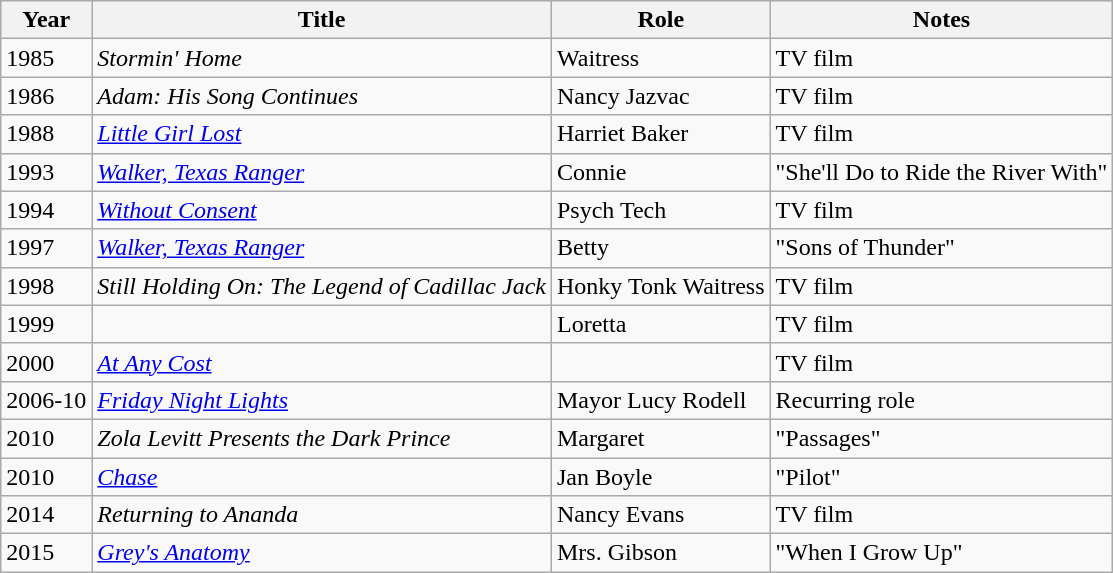<table class="wikitable sortable">
<tr>
<th>Year</th>
<th>Title</th>
<th>Role</th>
<th class="unsortable">Notes</th>
</tr>
<tr>
<td>1985</td>
<td><em>Stormin' Home</em></td>
<td>Waitress</td>
<td>TV film</td>
</tr>
<tr>
<td>1986</td>
<td><em>Adam: His Song Continues</em></td>
<td>Nancy Jazvac</td>
<td>TV film</td>
</tr>
<tr>
<td>1988</td>
<td><em><a href='#'>Little Girl Lost</a></em></td>
<td>Harriet Baker</td>
<td>TV film</td>
</tr>
<tr>
<td>1993</td>
<td><em><a href='#'>Walker, Texas Ranger</a></em></td>
<td>Connie</td>
<td>"She'll Do to Ride the River With"</td>
</tr>
<tr>
<td>1994</td>
<td><em><a href='#'>Without Consent</a></em></td>
<td>Psych Tech</td>
<td>TV film</td>
</tr>
<tr>
<td>1997</td>
<td><em><a href='#'>Walker, Texas Ranger</a></em></td>
<td>Betty</td>
<td>"Sons of Thunder"</td>
</tr>
<tr>
<td>1998</td>
<td><em>Still Holding On: The Legend of Cadillac Jack</em></td>
<td>Honky Tonk Waitress</td>
<td>TV film</td>
</tr>
<tr>
<td>1999</td>
<td><em></em></td>
<td>Loretta</td>
<td>TV film</td>
</tr>
<tr>
<td>2000</td>
<td><em><a href='#'>At Any Cost</a></em></td>
<td></td>
<td>TV film</td>
</tr>
<tr>
<td>2006-10</td>
<td><em><a href='#'>Friday Night Lights</a></em></td>
<td>Mayor Lucy Rodell</td>
<td>Recurring role</td>
</tr>
<tr>
<td>2010</td>
<td><em>Zola Levitt Presents the Dark Prince</em></td>
<td>Margaret</td>
<td>"Passages"</td>
</tr>
<tr>
<td>2010</td>
<td><em><a href='#'>Chase</a></em></td>
<td>Jan Boyle</td>
<td>"Pilot"</td>
</tr>
<tr>
<td>2014</td>
<td><em>Returning to Ananda</em></td>
<td>Nancy Evans</td>
<td>TV film</td>
</tr>
<tr>
<td>2015</td>
<td><em><a href='#'>Grey's Anatomy</a></em></td>
<td>Mrs. Gibson</td>
<td>"When I Grow Up"</td>
</tr>
</table>
